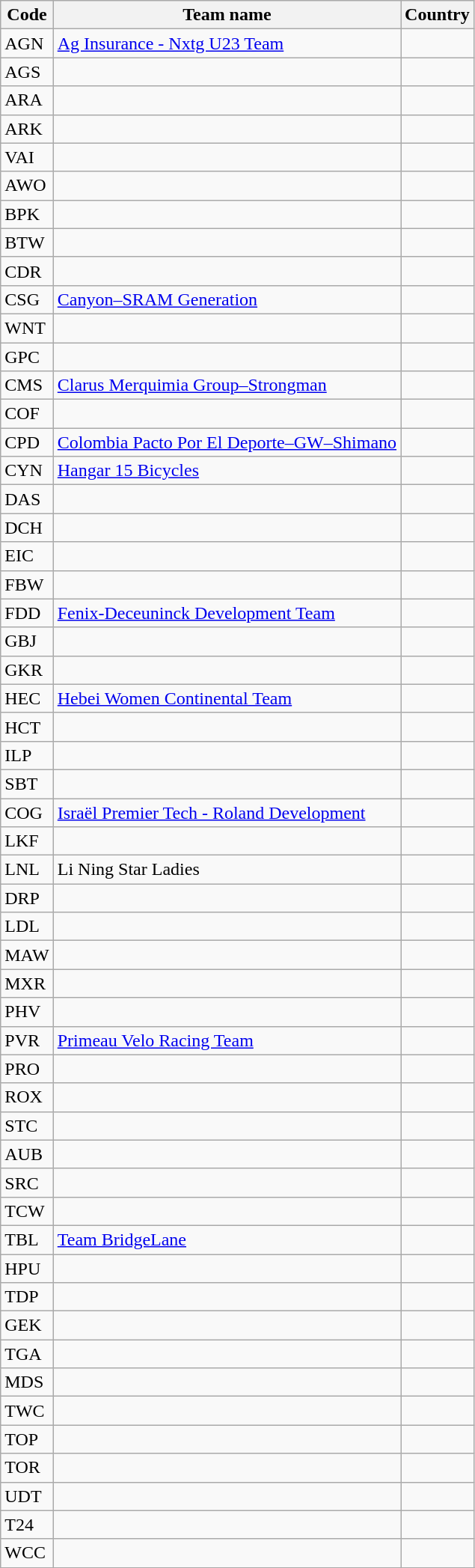<table class="wikitable sortable">
<tr>
<th>Code</th>
<th>Team name</th>
<th>Country</th>
</tr>
<tr>
<td>AGN</td>
<td><a href='#'>Ag Insurance - Nxtg U23 Team</a></td>
<td></td>
</tr>
<tr>
<td>AGS</td>
<td></td>
<td></td>
</tr>
<tr>
<td>ARA</td>
<td></td>
<td></td>
</tr>
<tr>
<td>ARK</td>
<td></td>
<td></td>
</tr>
<tr>
<td>VAI</td>
<td></td>
<td></td>
</tr>
<tr>
<td>AWO</td>
<td></td>
<td></td>
</tr>
<tr>
<td>BPK</td>
<td></td>
<td></td>
</tr>
<tr>
<td>BTW</td>
<td></td>
<td></td>
</tr>
<tr>
<td>CDR</td>
<td></td>
<td></td>
</tr>
<tr>
<td>CSG</td>
<td><a href='#'>Canyon–SRAM Generation</a></td>
<td></td>
</tr>
<tr>
<td>WNT</td>
<td></td>
<td></td>
</tr>
<tr>
<td>GPC</td>
<td></td>
<td></td>
</tr>
<tr>
<td>CMS</td>
<td><a href='#'>Clarus Merquimia Group–Strongman</a></td>
<td></td>
</tr>
<tr>
<td>COF</td>
<td></td>
<td></td>
</tr>
<tr>
<td>CPD</td>
<td><a href='#'>Colombia Pacto Por El Deporte–GW–Shimano</a></td>
<td></td>
</tr>
<tr>
<td>CYN</td>
<td><a href='#'>Hangar 15 Bicycles</a></td>
<td></td>
</tr>
<tr>
<td>DAS</td>
<td></td>
<td></td>
</tr>
<tr>
<td>DCH</td>
<td></td>
<td></td>
</tr>
<tr>
<td>EIC</td>
<td></td>
<td></td>
</tr>
<tr>
<td>FBW</td>
<td></td>
<td></td>
</tr>
<tr>
<td>FDD</td>
<td><a href='#'>Fenix-Deceuninck Development Team</a></td>
<td></td>
</tr>
<tr>
<td>GBJ</td>
<td></td>
<td></td>
</tr>
<tr>
<td>GKR</td>
<td></td>
<td></td>
</tr>
<tr>
<td>HEC</td>
<td><a href='#'>Hebei Women Continental Team</a></td>
<td></td>
</tr>
<tr>
<td>HCT</td>
<td></td>
<td></td>
</tr>
<tr>
<td>ILP</td>
<td></td>
<td></td>
</tr>
<tr>
<td>SBT</td>
<td></td>
<td></td>
</tr>
<tr>
<td>COG</td>
<td><a href='#'>Israël Premier Tech - Roland Development</a></td>
<td></td>
</tr>
<tr>
<td>LKF</td>
<td></td>
<td></td>
</tr>
<tr>
<td>LNL</td>
<td>Li Ning Star Ladies</td>
<td></td>
</tr>
<tr>
<td>DRP</td>
<td></td>
<td></td>
</tr>
<tr>
<td>LDL</td>
<td></td>
<td></td>
</tr>
<tr>
<td>MAW</td>
<td></td>
<td></td>
</tr>
<tr>
<td>MXR</td>
<td></td>
<td></td>
</tr>
<tr>
<td>PHV</td>
<td></td>
<td></td>
</tr>
<tr>
<td>PVR</td>
<td><a href='#'>Primeau Velo Racing Team</a></td>
<td></td>
</tr>
<tr>
<td>PRO</td>
<td></td>
<td></td>
</tr>
<tr>
<td>ROX</td>
<td></td>
<td></td>
</tr>
<tr>
<td>STC</td>
<td></td>
<td></td>
</tr>
<tr>
<td>AUB</td>
<td></td>
<td></td>
</tr>
<tr>
<td>SRC</td>
<td></td>
<td></td>
</tr>
<tr>
<td>TCW</td>
<td></td>
<td></td>
</tr>
<tr>
<td>TBL</td>
<td><a href='#'>Team BridgeLane</a></td>
<td></td>
</tr>
<tr>
<td>HPU</td>
<td></td>
<td></td>
</tr>
<tr>
<td>TDP</td>
<td></td>
<td></td>
</tr>
<tr>
<td>GEK</td>
<td></td>
<td></td>
</tr>
<tr>
<td>TGA</td>
<td></td>
<td></td>
</tr>
<tr>
<td>MDS</td>
<td></td>
<td></td>
</tr>
<tr>
<td>TWC</td>
<td></td>
<td></td>
</tr>
<tr>
<td>TOP</td>
<td></td>
<td></td>
</tr>
<tr>
<td>TOR</td>
<td></td>
<td></td>
</tr>
<tr>
<td>UDT</td>
<td></td>
<td></td>
</tr>
<tr>
<td>T24</td>
<td></td>
<td></td>
</tr>
<tr>
<td>WCC</td>
<td></td>
<td></td>
</tr>
<tr>
</tr>
</table>
